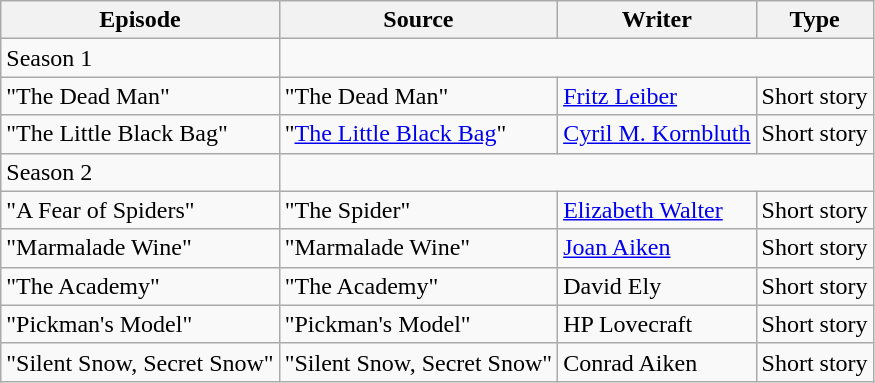<table class="wikitable">
<tr>
<th>Episode</th>
<th>Source</th>
<th>Writer</th>
<th>Type</th>
</tr>
<tr>
<td>Season 1</td>
</tr>
<tr>
<td>"The Dead Man"</td>
<td>"The Dead Man"</td>
<td><a href='#'>Fritz Leiber</a></td>
<td>Short story</td>
</tr>
<tr>
<td>"The Little Black Bag"</td>
<td>"<a href='#'>The Little Black Bag</a>"</td>
<td><a href='#'>Cyril M. Kornbluth</a></td>
<td>Short story</td>
</tr>
<tr>
<td>Season 2</td>
</tr>
<tr>
<td>"A Fear of Spiders"</td>
<td>"The Spider"</td>
<td><a href='#'>Elizabeth Walter</a></td>
<td>Short story</td>
</tr>
<tr>
<td>"Marmalade Wine"</td>
<td>"Marmalade Wine"</td>
<td><a href='#'>Joan Aiken</a></td>
<td>Short story</td>
</tr>
<tr>
<td>"The Academy"</td>
<td>"The Academy"</td>
<td>David Ely</td>
<td>Short story</td>
</tr>
<tr>
<td>"Pickman's Model"</td>
<td>"Pickman's Model"</td>
<td>HP Lovecraft</td>
<td>Short story</td>
</tr>
<tr>
<td>"Silent Snow, Secret Snow"</td>
<td>"Silent Snow, Secret Snow"</td>
<td>Conrad Aiken</td>
<td>Short story</td>
</tr>
</table>
